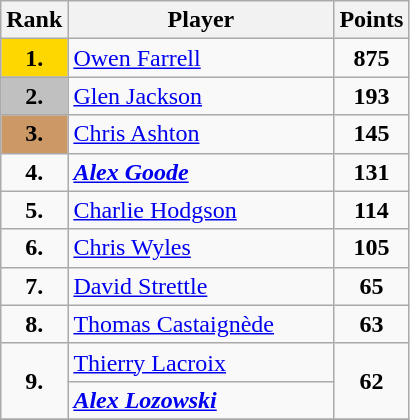<table class="wikitable sticky-header">
<tr>
<th width=35>Rank</th>
<th width=170>Player</th>
<th width=40>Points</th>
</tr>
<tr>
<td align=center bgcolor=Gold><strong>1.</strong></td>
<td> <a href='#'>Owen Farrell</a></td>
<td align=center><strong>875</strong></td>
</tr>
<tr>
<td align=center bgcolor=Silver><strong>2.</strong></td>
<td> <a href='#'>Glen Jackson</a></td>
<td align=center><strong>193</strong></td>
</tr>
<tr>
<td align=center bgcolor=#cc9966><strong>3.</strong></td>
<td> <a href='#'>Chris Ashton</a></td>
<td align=center><strong>145</strong></td>
</tr>
<tr>
<td align=center><strong>4.</strong></td>
<td> <strong><em><a href='#'>Alex Goode</a></em></strong></td>
<td align=center><strong>131</strong></td>
</tr>
<tr>
<td align=center><strong>5.</strong></td>
<td> <a href='#'>Charlie Hodgson</a></td>
<td align=center><strong>114</strong></td>
</tr>
<tr>
<td align=center><strong>6.</strong></td>
<td> <a href='#'>Chris Wyles</a></td>
<td align=center><strong>105</strong></td>
</tr>
<tr>
<td align=center><strong>7.</strong></td>
<td> <a href='#'>David Strettle</a></td>
<td align=center><strong>65</strong></td>
</tr>
<tr>
<td align=center><strong>8.</strong></td>
<td> <a href='#'>Thomas Castaignède</a></td>
<td align=center><strong>63</strong></td>
</tr>
<tr>
<td rowspan=2 align=center><strong>9.</strong></td>
<td> <a href='#'>Thierry Lacroix</a></td>
<td rowspan=2 align=center><strong>62</strong></td>
</tr>
<tr>
<td> <strong><em><a href='#'>Alex Lozowski</a></em></strong></td>
</tr>
<tr>
</tr>
</table>
